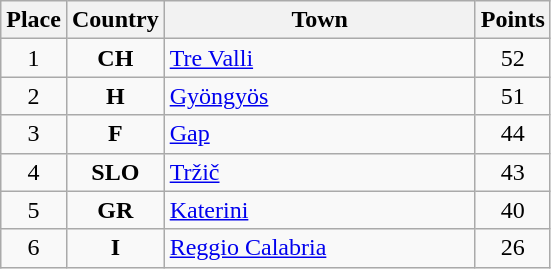<table class="wikitable" style="text-align;">
<tr>
<th width="25">Place</th>
<th width="25">Country</th>
<th width="200">Town</th>
<th width="25">Points</th>
</tr>
<tr>
<td align="center">1</td>
<td align="center"><strong>CH</strong></td>
<td align="left"><a href='#'>Tre Valli</a></td>
<td align="center">52</td>
</tr>
<tr>
<td align="center">2</td>
<td align="center"><strong>H</strong></td>
<td align="left"><a href='#'>Gyöngyös</a></td>
<td align="center">51</td>
</tr>
<tr>
<td align="center">3</td>
<td align="center"><strong>F</strong></td>
<td align="left"><a href='#'>Gap</a></td>
<td align="center">44</td>
</tr>
<tr>
<td align="center">4</td>
<td align="center"><strong>SLO</strong></td>
<td align="left"><a href='#'>Tržič</a></td>
<td align="center">43</td>
</tr>
<tr>
<td align="center">5</td>
<td align="center"><strong>GR</strong></td>
<td align="left"><a href='#'>Katerini</a></td>
<td align="center">40</td>
</tr>
<tr>
<td align="center">6</td>
<td align="center"><strong>I</strong></td>
<td align="left"><a href='#'>Reggio Calabria</a></td>
<td align="center">26</td>
</tr>
</table>
